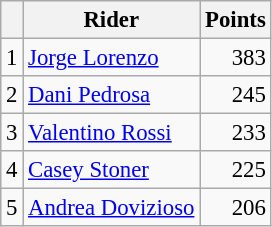<table class="wikitable" style="font-size: 95%;">
<tr>
<th></th>
<th>Rider</th>
<th>Points</th>
</tr>
<tr>
<td align=center>1</td>
<td> <a href='#'>Jorge Lorenzo</a></td>
<td align=right>383</td>
</tr>
<tr>
<td align=center>2</td>
<td> <a href='#'>Dani Pedrosa</a></td>
<td align=right>245</td>
</tr>
<tr>
<td align=center>3</td>
<td> <a href='#'>Valentino Rossi</a></td>
<td align=right>233</td>
</tr>
<tr>
<td align=center>4</td>
<td> <a href='#'>Casey Stoner</a></td>
<td align=right>225</td>
</tr>
<tr>
<td align=center>5</td>
<td> <a href='#'>Andrea Dovizioso</a></td>
<td align=right>206</td>
</tr>
</table>
